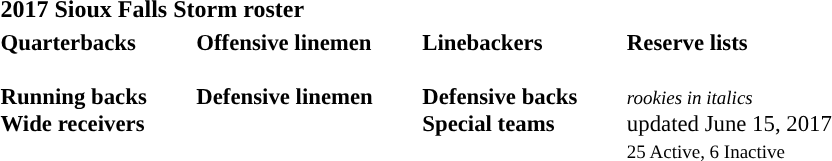<table class="toccolours" style="text-align: left;">
<tr>
<th colspan="7"><strong>2017 Sioux Falls Storm roster</strong></th>
</tr>
<tr>
<td style="font-size: 95%;vertical-align:top;"><strong>Quarterbacks</strong><br><br><strong>Running backs</strong>

<br><strong>Wide receivers</strong>




</td>
<td style="width: 25px;"></td>
<td style="font-size: 95%;vertical-align:top;"><strong>Offensive linemen</strong><br>


<br><strong>Defensive linemen</strong>




</td>
<td style="width: 25px;"></td>
<td style="font-size: 95%;vertical-align:top;"><strong>Linebackers</strong><br><br><strong>Defensive backs</strong>





<br><strong>Special teams</strong>
</td>
<td style="width: 25px;"></td>
<td style="font-size: 95%;vertical-align:top;"><strong>Reserve lists</strong><br>




<br><small><em>rookies in italics</em></small><br>
 updated June 15, 2017<br>
<small>25 Active, 6 Inactive</small></td>
</tr>
<tr>
</tr>
</table>
